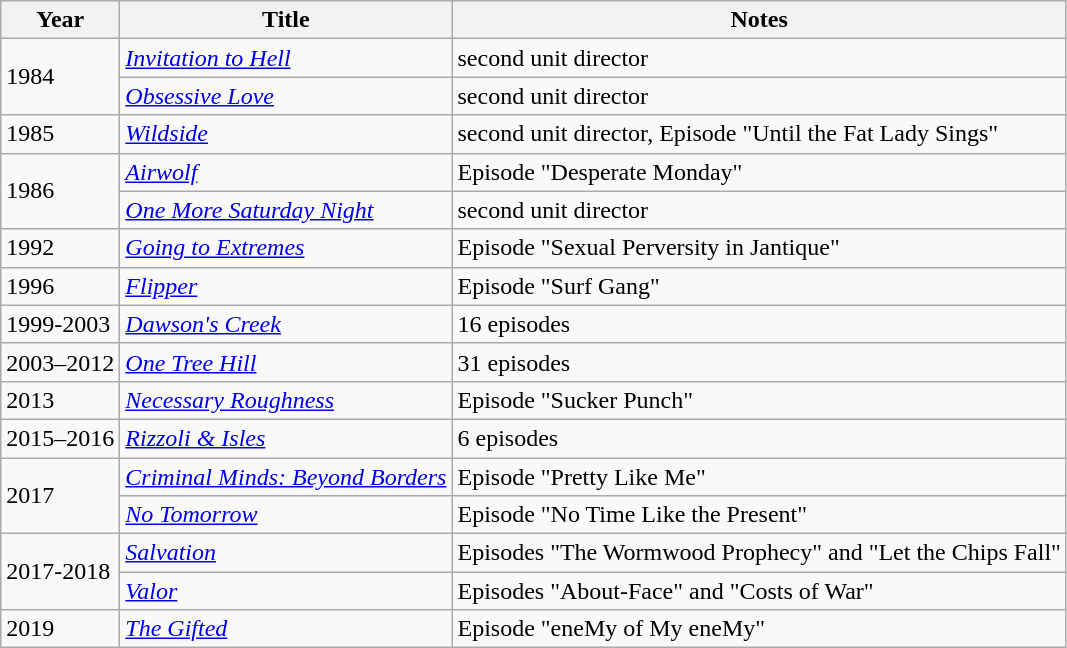<table class="wikitable">
<tr>
<th>Year</th>
<th>Title</th>
<th>Notes</th>
</tr>
<tr>
<td rowspan=2>1984</td>
<td><em><a href='#'>Invitation to Hell</a></em></td>
<td>second unit director</td>
</tr>
<tr>
<td><em><a href='#'>Obsessive Love</a></em></td>
<td>second unit director</td>
</tr>
<tr>
<td>1985</td>
<td><em><a href='#'>Wildside</a></em></td>
<td>second unit director, Episode "Until the Fat Lady Sings"</td>
</tr>
<tr>
<td rowspan=2>1986</td>
<td><em><a href='#'>Airwolf</a></em></td>
<td>Episode "Desperate Monday"</td>
</tr>
<tr>
<td><em><a href='#'>One More Saturday Night</a></em></td>
<td>second unit director</td>
</tr>
<tr>
<td>1992</td>
<td><em><a href='#'>Going to Extremes</a></em></td>
<td>Episode "Sexual Perversity in Jantique"</td>
</tr>
<tr>
<td>1996</td>
<td><em><a href='#'>Flipper</a></em></td>
<td>Episode "Surf Gang"</td>
</tr>
<tr>
<td>1999-2003</td>
<td><em><a href='#'>Dawson's Creek</a></em></td>
<td>16 episodes</td>
</tr>
<tr>
<td>2003–2012</td>
<td><em><a href='#'>One Tree Hill</a></em></td>
<td>31 episodes</td>
</tr>
<tr>
<td>2013</td>
<td><em><a href='#'>Necessary Roughness</a></em></td>
<td>Episode "Sucker Punch"</td>
</tr>
<tr>
<td>2015–2016</td>
<td><em><a href='#'>Rizzoli & Isles</a></em></td>
<td>6 episodes</td>
</tr>
<tr>
<td rowspan=2>2017</td>
<td><em><a href='#'>Criminal Minds: Beyond Borders</a></em></td>
<td>Episode "Pretty Like Me"</td>
</tr>
<tr>
<td><em><a href='#'>No Tomorrow</a></em></td>
<td>Episode "No Time Like the Present"</td>
</tr>
<tr>
<td rowspan=2>2017-2018</td>
<td><em><a href='#'>Salvation</a></em></td>
<td>Episodes "The Wormwood Prophecy" and "Let the Chips Fall"</td>
</tr>
<tr>
<td><em><a href='#'>Valor</a></em></td>
<td>Episodes "About-Face" and "Costs of War"</td>
</tr>
<tr>
<td>2019</td>
<td><em><a href='#'>The Gifted</a></em></td>
<td>Episode "eneMy of My eneMy"</td>
</tr>
</table>
